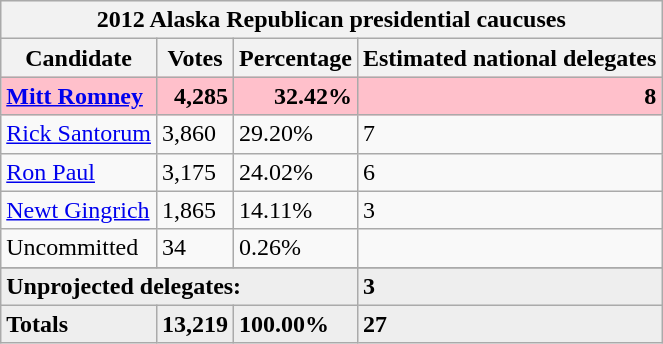<table class=wikitable>
<tr style="background:#eee; text-align:center;">
<th colspan="4">2012 Alaska Republican presidential caucuses</th>
</tr>
<tr style="background:#eee; text-align:center;">
<th>Candidate</th>
<th>Votes</th>
<th>Percentage</th>
<th>Estimated national delegates</th>
</tr>
<tr align="right" bgcolor="pink">
<td align="left"><strong><a href='#'>Mitt Romney</a></strong></td>
<td><strong>4,285</strong></td>
<td><strong>32.42%</strong></td>
<td><strong>8</strong></td>
</tr>
<tr>
<td align="left"><a href='#'>Rick Santorum</a></td>
<td>3,860</td>
<td>29.20%</td>
<td>7</td>
</tr>
<tr>
<td align="left"><a href='#'>Ron Paul</a></td>
<td>3,175</td>
<td>24.02%</td>
<td>6</td>
</tr>
<tr>
<td align="left"><a href='#'>Newt Gingrich</a></td>
<td>1,865</td>
<td>14.11%</td>
<td>3</td>
</tr>
<tr>
<td align="left">Uncommitted</td>
<td>34</td>
<td>0.26%</td>
<td></td>
</tr>
<tr>
</tr>
<tr bgcolor="#eeeeee">
<td colspan="3"><strong>Unprojected delegates:</strong></td>
<td><strong>3</strong></td>
</tr>
<tr bgcolor="#EEEEEE">
<td><strong>Totals</strong></td>
<td><strong>13,219</strong></td>
<td><strong>100.00%</strong></td>
<td><strong>27</strong></td>
</tr>
</table>
